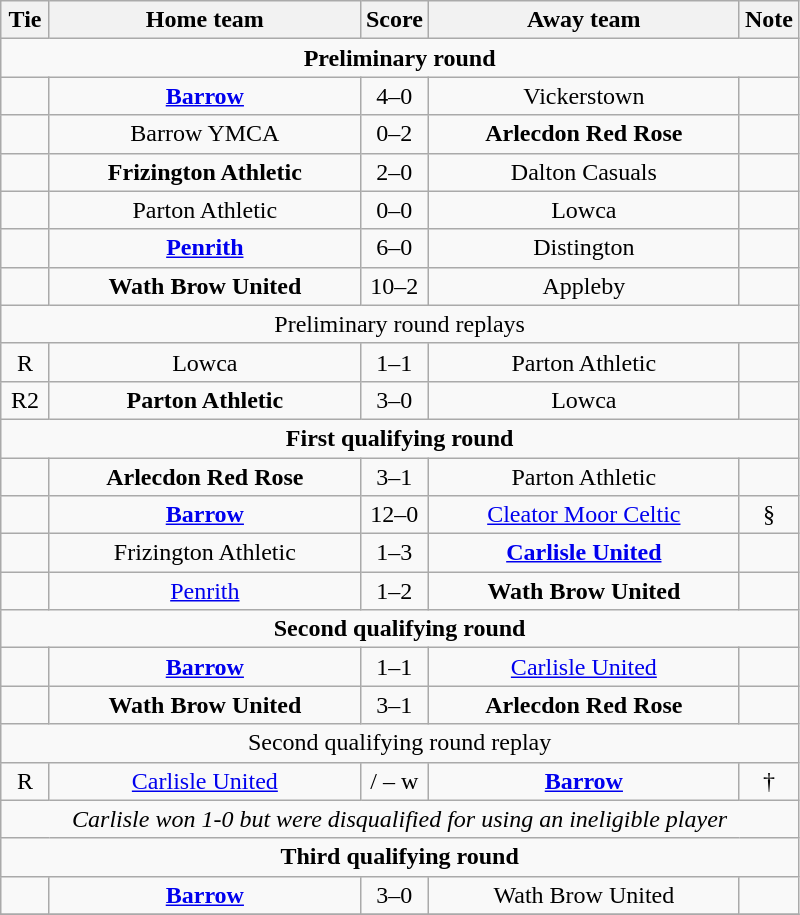<table class="wikitable" style="text-align:center;">
<tr>
<th width=25>Tie</th>
<th width=200>Home team</th>
<th width=20>Score</th>
<th width=200>Away team</th>
<th width=25>Note</th>
</tr>
<tr>
<td colspan="5"><strong>Preliminary round</strong></td>
</tr>
<tr>
<td></td>
<td><strong><a href='#'>Barrow</a></strong></td>
<td>4–0</td>
<td>Vickerstown</td>
<td></td>
</tr>
<tr>
<td></td>
<td>Barrow YMCA</td>
<td>0–2</td>
<td><strong>Arlecdon Red Rose</strong></td>
<td></td>
</tr>
<tr>
<td></td>
<td><strong>Frizington Athletic</strong></td>
<td>2–0</td>
<td>Dalton Casuals</td>
<td></td>
</tr>
<tr>
<td></td>
<td>Parton Athletic</td>
<td>0–0</td>
<td>Lowca</td>
<td></td>
</tr>
<tr>
<td></td>
<td><strong><a href='#'>Penrith</a></strong></td>
<td>6–0</td>
<td>Distington</td>
<td></td>
</tr>
<tr>
<td></td>
<td><strong>Wath Brow United</strong></td>
<td>10–2</td>
<td>Appleby</td>
<td></td>
</tr>
<tr>
<td colspan="5">Preliminary round replays</td>
</tr>
<tr>
<td>R</td>
<td>Lowca</td>
<td>1–1</td>
<td>Parton Athletic</td>
<td></td>
</tr>
<tr>
<td>R2</td>
<td><strong>Parton Athletic</strong></td>
<td>3–0</td>
<td>Lowca</td>
<td></td>
</tr>
<tr>
<td colspan="5"><strong>First qualifying round</strong></td>
</tr>
<tr>
<td></td>
<td><strong>Arlecdon Red Rose</strong></td>
<td>3–1</td>
<td>Parton Athletic</td>
<td></td>
</tr>
<tr>
<td></td>
<td><strong><a href='#'>Barrow</a></strong></td>
<td>12–0</td>
<td><a href='#'>Cleator Moor Celtic</a></td>
<td>§</td>
</tr>
<tr>
<td></td>
<td>Frizington Athletic</td>
<td>1–3</td>
<td><strong><a href='#'>Carlisle United</a></strong></td>
<td></td>
</tr>
<tr>
<td></td>
<td><a href='#'>Penrith</a></td>
<td>1–2</td>
<td><strong>Wath Brow United</strong></td>
<td></td>
</tr>
<tr>
<td colspan="5"><strong>Second qualifying round</strong></td>
</tr>
<tr>
<td></td>
<td><strong><a href='#'>Barrow</a></strong></td>
<td>1–1</td>
<td><a href='#'>Carlisle United</a></td>
<td></td>
</tr>
<tr>
<td></td>
<td><strong>Wath Brow United</strong></td>
<td>3–1</td>
<td><strong>Arlecdon Red Rose</strong></td>
<td></td>
</tr>
<tr>
<td colspan="5">Second qualifying round replay</td>
</tr>
<tr>
<td>R</td>
<td><a href='#'>Carlisle United</a></td>
<td>/ – w</td>
<td><strong><a href='#'>Barrow</a></strong></td>
<td>†</td>
</tr>
<tr>
<td colspan="5"><em>Carlisle won 1-0 but were disqualified for using an ineligible player</em></td>
</tr>
<tr>
<td colspan="5"><strong>Third qualifying round</strong></td>
</tr>
<tr>
<td></td>
<td><strong><a href='#'>Barrow</a></strong></td>
<td>3–0</td>
<td>Wath Brow United</td>
<td></td>
</tr>
<tr>
</tr>
</table>
